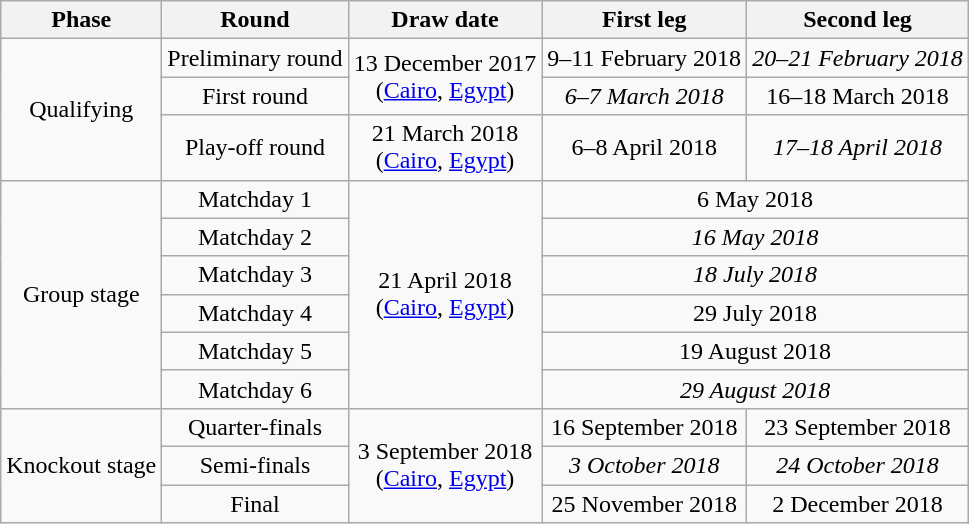<table class="wikitable" style="text-align:center">
<tr>
<th>Phase</th>
<th>Round</th>
<th>Draw date</th>
<th>First leg</th>
<th>Second leg</th>
</tr>
<tr>
<td rowspan=3>Qualifying</td>
<td>Preliminary round</td>
<td rowspan=2>13 December 2017<br>(<a href='#'>Cairo</a>, <a href='#'>Egypt</a>)</td>
<td>9–11 February 2018</td>
<td><em>20–21 February 2018</em></td>
</tr>
<tr>
<td>First round</td>
<td><em>6–7 March 2018</em></td>
<td>16–18 March 2018</td>
</tr>
<tr>
<td>Play-off round</td>
<td>21 March 2018<br>(<a href='#'>Cairo</a>, <a href='#'>Egypt</a>)</td>
<td>6–8 April 2018</td>
<td><em>17–18 April 2018</em></td>
</tr>
<tr>
<td rowspan=6>Group stage</td>
<td>Matchday 1</td>
<td rowspan=6>21 April 2018<br>(<a href='#'>Cairo</a>, <a href='#'>Egypt</a>)</td>
<td colspan=2>6 May 2018</td>
</tr>
<tr>
<td>Matchday 2</td>
<td colspan=2><em>16 May 2018</em></td>
</tr>
<tr>
<td>Matchday 3</td>
<td colspan=2><em>18 July 2018</em></td>
</tr>
<tr>
<td>Matchday 4</td>
<td colspan=2>29 July 2018</td>
</tr>
<tr>
<td>Matchday 5</td>
<td colspan=2>19 August 2018</td>
</tr>
<tr>
<td>Matchday 6</td>
<td colspan=2><em>29 August 2018</em></td>
</tr>
<tr>
<td rowspan=3>Knockout stage</td>
<td>Quarter-finals</td>
<td rowspan=3>3 September 2018<br>(<a href='#'>Cairo</a>, <a href='#'>Egypt</a>)</td>
<td>16 September 2018</td>
<td>23 September 2018</td>
</tr>
<tr>
<td>Semi-finals</td>
<td><em>3 October 2018</em></td>
<td><em>24 October 2018</em></td>
</tr>
<tr>
<td>Final</td>
<td>25 November 2018</td>
<td>2 December 2018</td>
</tr>
</table>
